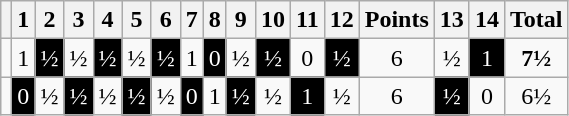<table class="wikitable" style="text-align:center">
<tr>
<th></th>
<th>1</th>
<th>2</th>
<th>3</th>
<th>4</th>
<th>5</th>
<th>6</th>
<th>7</th>
<th>8</th>
<th>9</th>
<th>10</th>
<th>11</th>
<th>12</th>
<th>Points</th>
<th>13</th>
<th>14</th>
<th>Total</th>
</tr>
<tr>
<td align=left></td>
<td>1</td>
<td style="background:black; color:white">½</td>
<td>½</td>
<td style="background:black; color:white">½</td>
<td>½</td>
<td style="background:black; color:white">½</td>
<td>1</td>
<td style="background:black; color:white">0</td>
<td>½</td>
<td style="background:black; color:white">½</td>
<td>0</td>
<td style="background:black; color:white">½</td>
<td>6</td>
<td>½</td>
<td style="background:black; color:white">1</td>
<td><strong>7½</strong></td>
</tr>
<tr>
<td align=left></td>
<td style="background:black; color:white">0</td>
<td>½</td>
<td style="background:black; color:white">½</td>
<td>½</td>
<td style="background:black; color:white">½</td>
<td>½</td>
<td style="background:black; color:white">0</td>
<td>1</td>
<td style="background:black; color:white">½</td>
<td>½</td>
<td style="background:black; color:white">1</td>
<td>½</td>
<td>6</td>
<td style="background:black; color:white">½</td>
<td>0</td>
<td>6½</td>
</tr>
</table>
